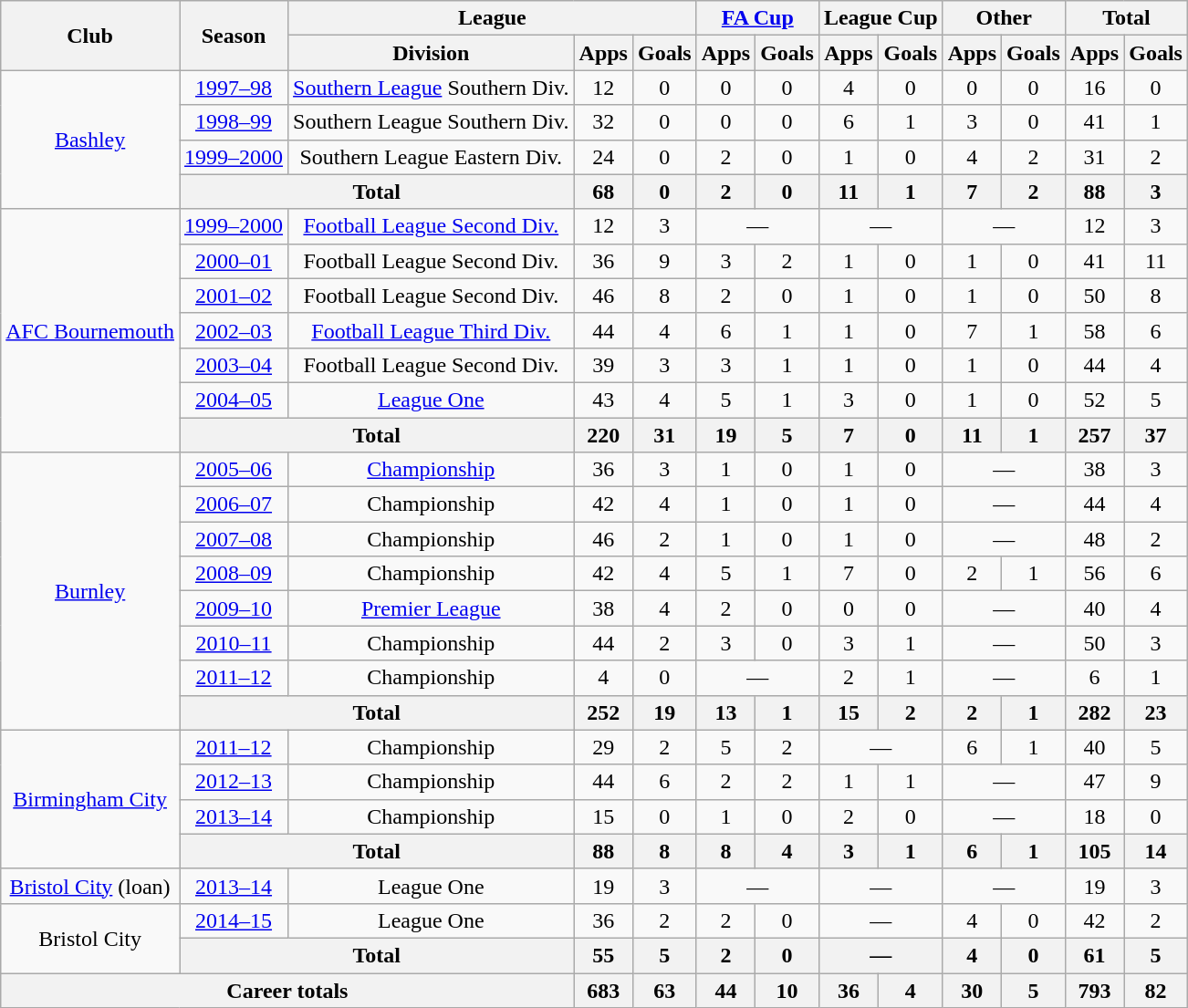<table class="wikitable" style="text-align:center;">
<tr>
<th rowspan="2">Club</th>
<th rowspan="2">Season</th>
<th colspan="3">League</th>
<th colspan="2"><a href='#'>FA Cup</a></th>
<th colspan="2">League Cup</th>
<th colspan="2">Other</th>
<th colspan="2">Total</th>
</tr>
<tr>
<th>Division</th>
<th>Apps</th>
<th>Goals</th>
<th>Apps</th>
<th>Goals</th>
<th>Apps</th>
<th>Goals</th>
<th>Apps</th>
<th>Goals</th>
<th>Apps</th>
<th>Goals</th>
</tr>
<tr>
<td rowspan="4"><a href='#'>Bashley</a></td>
<td><a href='#'>1997–98</a></td>
<td><a href='#'>Southern League</a> Southern Div.</td>
<td>12</td>
<td>0</td>
<td>0</td>
<td>0</td>
<td>4</td>
<td>0</td>
<td>0</td>
<td>0</td>
<td>16</td>
<td>0</td>
</tr>
<tr>
<td><a href='#'>1998–99</a></td>
<td>Southern League Southern Div.</td>
<td>32</td>
<td>0</td>
<td>0</td>
<td>0</td>
<td>6</td>
<td>1</td>
<td>3</td>
<td>0</td>
<td>41</td>
<td>1</td>
</tr>
<tr>
<td><a href='#'>1999–2000</a></td>
<td>Southern League Eastern Div.</td>
<td>24</td>
<td>0</td>
<td>2</td>
<td>0</td>
<td>1</td>
<td>0</td>
<td>4</td>
<td>2</td>
<td>31</td>
<td>2</td>
</tr>
<tr>
<th colspan="2">Total</th>
<th>68</th>
<th>0</th>
<th>2</th>
<th>0</th>
<th>11</th>
<th>1</th>
<th>7</th>
<th>2</th>
<th>88</th>
<th>3</th>
</tr>
<tr>
<td rowspan="7"><a href='#'>AFC Bournemouth</a></td>
<td><a href='#'>1999–2000</a></td>
<td><a href='#'>Football League Second Div.</a></td>
<td>12</td>
<td>3</td>
<td colspan="2">—</td>
<td colspan="2">—</td>
<td colspan="2">—</td>
<td>12</td>
<td>3</td>
</tr>
<tr>
<td><a href='#'>2000–01</a></td>
<td>Football League Second Div.</td>
<td>36</td>
<td>9</td>
<td>3</td>
<td>2</td>
<td>1</td>
<td>0</td>
<td>1</td>
<td>0</td>
<td>41</td>
<td>11</td>
</tr>
<tr>
<td><a href='#'>2001–02</a></td>
<td>Football League Second Div.</td>
<td>46</td>
<td>8</td>
<td>2</td>
<td>0</td>
<td>1</td>
<td>0</td>
<td>1</td>
<td>0</td>
<td>50</td>
<td>8</td>
</tr>
<tr>
<td><a href='#'>2002–03</a></td>
<td><a href='#'>Football League Third Div.</a></td>
<td>44</td>
<td>4</td>
<td>6</td>
<td>1</td>
<td>1</td>
<td>0</td>
<td>7</td>
<td>1</td>
<td>58</td>
<td>6</td>
</tr>
<tr>
<td><a href='#'>2003–04</a></td>
<td>Football League Second Div.</td>
<td>39</td>
<td>3</td>
<td>3</td>
<td>1</td>
<td>1</td>
<td>0</td>
<td>1</td>
<td>0</td>
<td>44</td>
<td>4</td>
</tr>
<tr>
<td><a href='#'>2004–05</a></td>
<td><a href='#'>League One</a></td>
<td>43</td>
<td>4</td>
<td>5</td>
<td>1</td>
<td>3</td>
<td>0</td>
<td>1</td>
<td>0</td>
<td>52</td>
<td>5</td>
</tr>
<tr>
<th colspan="2">Total</th>
<th>220</th>
<th>31</th>
<th>19</th>
<th>5</th>
<th>7</th>
<th>0</th>
<th>11</th>
<th>1</th>
<th>257</th>
<th>37</th>
</tr>
<tr>
<td rowspan="8"><a href='#'>Burnley</a></td>
<td><a href='#'>2005–06</a></td>
<td><a href='#'>Championship</a></td>
<td>36</td>
<td>3</td>
<td>1</td>
<td>0</td>
<td>1</td>
<td>0</td>
<td colspan="2">—</td>
<td>38</td>
<td>3</td>
</tr>
<tr>
<td><a href='#'>2006–07</a></td>
<td>Championship</td>
<td>42</td>
<td>4</td>
<td>1</td>
<td>0</td>
<td>1</td>
<td>0</td>
<td colspan="2">—</td>
<td>44</td>
<td>4</td>
</tr>
<tr>
<td><a href='#'>2007–08</a></td>
<td>Championship</td>
<td>46</td>
<td>2</td>
<td>1</td>
<td>0</td>
<td>1</td>
<td>0</td>
<td colspan="2">—</td>
<td>48</td>
<td>2</td>
</tr>
<tr>
<td><a href='#'>2008–09</a></td>
<td>Championship</td>
<td>42</td>
<td>4</td>
<td>5</td>
<td>1</td>
<td>7</td>
<td>0</td>
<td>2</td>
<td>1</td>
<td>56</td>
<td>6</td>
</tr>
<tr>
<td><a href='#'>2009–10</a></td>
<td><a href='#'>Premier League</a></td>
<td>38</td>
<td>4</td>
<td>2</td>
<td>0</td>
<td>0</td>
<td>0</td>
<td colspan="2">—</td>
<td>40</td>
<td>4</td>
</tr>
<tr>
<td><a href='#'>2010–11</a></td>
<td>Championship</td>
<td>44</td>
<td>2</td>
<td>3</td>
<td>0</td>
<td>3</td>
<td>1</td>
<td colspan="2">—</td>
<td>50</td>
<td>3</td>
</tr>
<tr>
<td><a href='#'>2011–12</a></td>
<td>Championship</td>
<td>4</td>
<td>0</td>
<td colspan="2">—</td>
<td>2</td>
<td>1</td>
<td colspan="2">—</td>
<td>6</td>
<td>1</td>
</tr>
<tr>
<th colspan="2">Total</th>
<th>252</th>
<th>19</th>
<th>13</th>
<th>1</th>
<th>15</th>
<th>2</th>
<th>2</th>
<th>1</th>
<th>282</th>
<th>23</th>
</tr>
<tr>
<td rowspan="4"><a href='#'>Birmingham City</a></td>
<td><a href='#'>2011–12</a></td>
<td>Championship</td>
<td>29</td>
<td>2</td>
<td>5</td>
<td>2</td>
<td colspan="2">—</td>
<td>6</td>
<td>1</td>
<td>40</td>
<td>5</td>
</tr>
<tr>
<td><a href='#'>2012–13</a></td>
<td>Championship</td>
<td>44</td>
<td>6</td>
<td>2</td>
<td>2</td>
<td>1</td>
<td>1</td>
<td colspan="2">—</td>
<td>47</td>
<td>9</td>
</tr>
<tr>
<td><a href='#'>2013–14</a></td>
<td>Championship</td>
<td>15</td>
<td>0</td>
<td>1</td>
<td>0</td>
<td>2</td>
<td>0</td>
<td colspan="2">—</td>
<td>18</td>
<td>0</td>
</tr>
<tr>
<th colspan="2">Total</th>
<th>88</th>
<th>8</th>
<th>8</th>
<th>4</th>
<th>3</th>
<th>1</th>
<th>6</th>
<th>1</th>
<th>105</th>
<th>14</th>
</tr>
<tr>
<td><a href='#'>Bristol City</a> (loan)</td>
<td><a href='#'>2013–14</a></td>
<td>League One</td>
<td>19</td>
<td>3</td>
<td colspan="2">—</td>
<td colspan="2">—</td>
<td colspan="2">—</td>
<td>19</td>
<td>3</td>
</tr>
<tr>
<td rowspan="2">Bristol City</td>
<td><a href='#'>2014–15</a></td>
<td>League One</td>
<td>36</td>
<td>2</td>
<td>2</td>
<td>0</td>
<td colspan="2">—</td>
<td>4</td>
<td>0</td>
<td>42</td>
<td>2</td>
</tr>
<tr>
<th colspan="2">Total</th>
<th>55</th>
<th>5</th>
<th>2</th>
<th>0</th>
<th colspan="2">—</th>
<th>4</th>
<th>0</th>
<th>61</th>
<th>5</th>
</tr>
<tr>
<th colspan="3">Career totals</th>
<th>683</th>
<th>63</th>
<th>44</th>
<th>10</th>
<th>36</th>
<th>4</th>
<th>30</th>
<th>5</th>
<th>793</th>
<th>82</th>
</tr>
</table>
